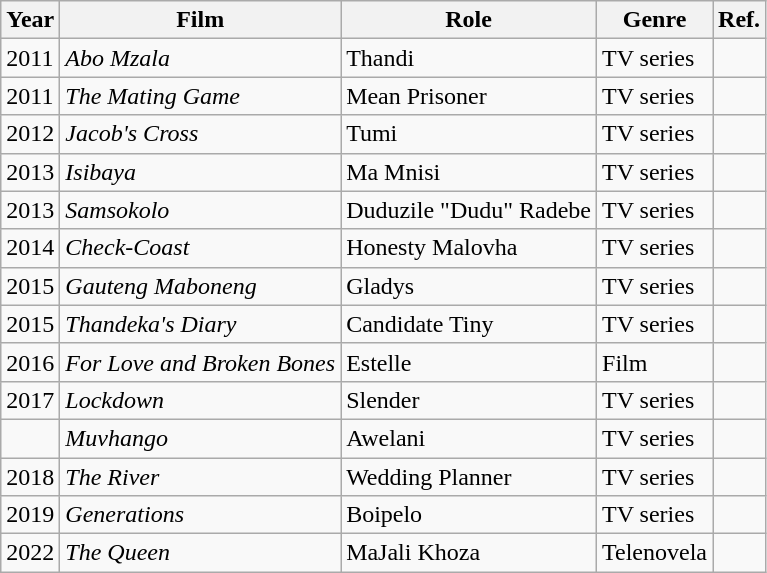<table class="wikitable">
<tr>
<th>Year</th>
<th>Film</th>
<th>Role</th>
<th>Genre</th>
<th>Ref.</th>
</tr>
<tr>
<td>2011</td>
<td><em>Abo Mzala</em></td>
<td>Thandi</td>
<td>TV series</td>
<td></td>
</tr>
<tr>
<td>2011</td>
<td><em>The Mating Game</em></td>
<td>Mean Prisoner</td>
<td>TV series</td>
<td></td>
</tr>
<tr>
<td>2012</td>
<td><em>Jacob's Cross</em></td>
<td>Tumi</td>
<td>TV series</td>
<td></td>
</tr>
<tr>
<td>2013</td>
<td><em>Isibaya</em></td>
<td>Ma Mnisi</td>
<td>TV series</td>
<td></td>
</tr>
<tr>
<td>2013</td>
<td><em>Samsokolo</em></td>
<td>Duduzile "Dudu" Radebe</td>
<td>TV series</td>
<td></td>
</tr>
<tr>
<td>2014</td>
<td><em>Check-Coast</em></td>
<td>Honesty Malovha</td>
<td>TV series</td>
<td></td>
</tr>
<tr>
<td>2015</td>
<td><em>Gauteng Maboneng</em></td>
<td>Gladys</td>
<td>TV series</td>
<td></td>
</tr>
<tr>
<td>2015</td>
<td><em>Thandeka's Diary</em></td>
<td>Candidate Tiny</td>
<td>TV series</td>
<td></td>
</tr>
<tr>
<td>2016</td>
<td><em>For Love and Broken Bones</em></td>
<td>Estelle</td>
<td>Film</td>
<td></td>
</tr>
<tr>
<td>2017</td>
<td><em>Lockdown</em></td>
<td>Slender</td>
<td>TV series</td>
<td></td>
</tr>
<tr>
<td></td>
<td><em>Muvhango</em></td>
<td>Awelani</td>
<td>TV series</td>
<td></td>
</tr>
<tr>
<td>2018</td>
<td><em>The River</em></td>
<td>Wedding Planner</td>
<td>TV series</td>
<td></td>
</tr>
<tr>
<td>2019</td>
<td><em>Generations</em></td>
<td>Boipelo</td>
<td>TV series</td>
<td></td>
</tr>
<tr>
<td>2022</td>
<td><em>The  Queen</em></td>
<td>MaJali Khoza</td>
<td>Telenovela</td>
<td></td>
</tr>
</table>
